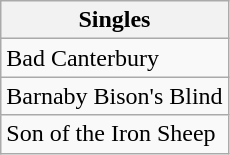<table class="wikitable">
<tr>
<th>Singles</th>
</tr>
<tr>
<td>Bad Canterbury</td>
</tr>
<tr>
<td>Barnaby Bison's Blind</td>
</tr>
<tr>
<td>Son of the Iron Sheep</td>
</tr>
</table>
